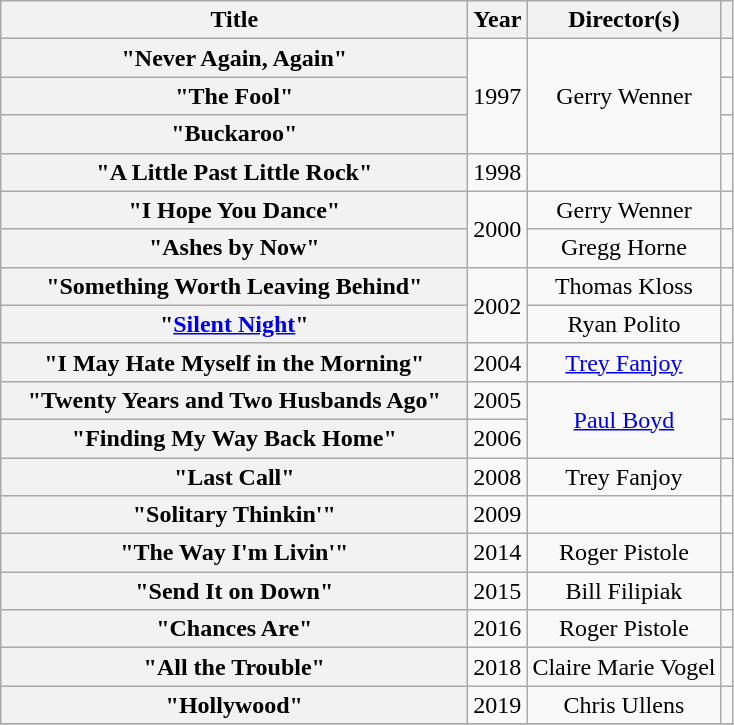<table class="wikitable plainrowheaders" style="text-align:center;">
<tr>
<th scope="col" style="width:19em;">Title</th>
<th scope="col">Year</th>
<th scope="col">Director(s)</th>
<th></th>
</tr>
<tr>
<th scope="row">"Never Again, Again"</th>
<td rowspan="3">1997</td>
<td rowspan="3">Gerry Wenner</td>
<td></td>
</tr>
<tr>
<th scope="row">"The Fool"</th>
<td></td>
</tr>
<tr>
<th scope="row">"Buckaroo"</th>
<td></td>
</tr>
<tr>
<th scope="row">"A Little Past Little Rock"</th>
<td>1998</td>
<td></td>
<td></td>
</tr>
<tr>
<th scope="row">"I Hope You Dance"</th>
<td rowspan="2">2000</td>
<td>Gerry Wenner</td>
<td></td>
</tr>
<tr>
<th scope="row">"Ashes by Now"</th>
<td>Gregg Horne</td>
<td></td>
</tr>
<tr>
<th scope="row">"Something Worth Leaving Behind"</th>
<td rowspan="2">2002</td>
<td>Thomas Kloss</td>
<td></td>
</tr>
<tr>
<th scope="row">"<a href='#'>Silent Night</a>"</th>
<td>Ryan Polito</td>
<td></td>
</tr>
<tr>
<th scope="row">"I May Hate Myself in the Morning"</th>
<td>2004</td>
<td><a href='#'>Trey Fanjoy</a></td>
<td></td>
</tr>
<tr>
<th scope="row">"Twenty Years and Two Husbands Ago"</th>
<td>2005</td>
<td rowspan="2"><a href='#'>Paul Boyd</a></td>
<td></td>
</tr>
<tr>
<th scope="row">"Finding My Way Back Home"</th>
<td>2006</td>
<td></td>
</tr>
<tr>
<th scope="row">"Last Call"</th>
<td>2008</td>
<td>Trey Fanjoy</td>
<td></td>
</tr>
<tr>
<th scope="row">"Solitary Thinkin'"</th>
<td>2009</td>
<td></td>
<td></td>
</tr>
<tr>
<th scope="row">"The Way I'm Livin'"</th>
<td>2014</td>
<td>Roger Pistole</td>
<td></td>
</tr>
<tr>
<th scope="row">"Send It on Down"</th>
<td>2015</td>
<td>Bill Filipiak</td>
<td></td>
</tr>
<tr>
<th scope="row">"Chances Are"</th>
<td>2016</td>
<td>Roger Pistole</td>
<td></td>
</tr>
<tr>
<th scope="row">"All the Trouble"</th>
<td>2018</td>
<td>Claire Marie Vogel</td>
<td></td>
</tr>
<tr>
<th scope="row">"Hollywood"</th>
<td>2019</td>
<td>Chris Ullens</td>
<td></td>
</tr>
<tr>
</tr>
</table>
